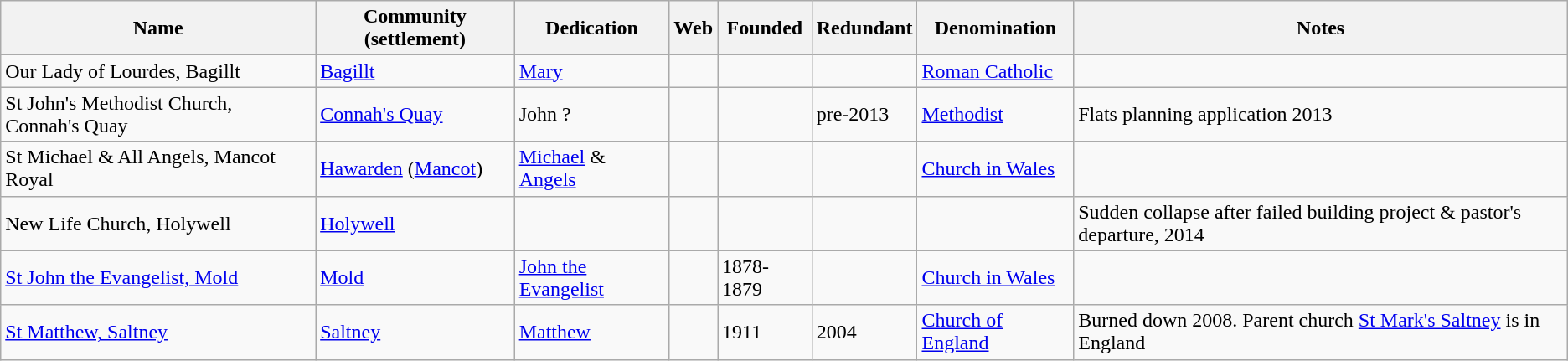<table class="wikitable sortable">
<tr>
<th scope="col">Name</th>
<th>Community (settlement)</th>
<th>Dedication</th>
<th>Web</th>
<th scope="col">Founded</th>
<th>Redundant</th>
<th scope="col">Denomination</th>
<th>Notes</th>
</tr>
<tr>
<td>Our Lady of Lourdes, Bagillt</td>
<td><a href='#'>Bagillt</a></td>
<td><a href='#'>Mary</a></td>
<td></td>
<td></td>
<td></td>
<td><a href='#'>Roman Catholic</a></td>
<td></td>
</tr>
<tr>
<td>St John's Methodist Church, Connah's Quay</td>
<td><a href='#'>Connah's Quay</a></td>
<td>John ?</td>
<td></td>
<td></td>
<td>pre-2013</td>
<td><a href='#'>Methodist</a></td>
<td>Flats planning application 2013</td>
</tr>
<tr>
<td>St Michael & All Angels, Mancot Royal</td>
<td><a href='#'>Hawarden</a> (<a href='#'>Mancot</a>)</td>
<td><a href='#'>Michael</a> & <a href='#'>Angels</a></td>
<td></td>
<td></td>
<td></td>
<td><a href='#'>Church in Wales</a></td>
<td></td>
</tr>
<tr>
<td>New Life Church, Holywell</td>
<td><a href='#'>Holywell</a></td>
<td></td>
<td></td>
<td></td>
<td></td>
<td></td>
<td>Sudden collapse after failed building project & pastor's departure, 2014</td>
</tr>
<tr>
<td><a href='#'>St John the Evangelist, Mold</a></td>
<td><a href='#'>Mold</a></td>
<td><a href='#'>John the Evangelist</a></td>
<td></td>
<td>1878-1879</td>
<td></td>
<td><a href='#'>Church in Wales</a></td>
<td></td>
</tr>
<tr>
<td><a href='#'>St Matthew, Saltney</a></td>
<td><a href='#'>Saltney</a></td>
<td><a href='#'>Matthew</a></td>
<td></td>
<td>1911</td>
<td>2004</td>
<td><a href='#'>Church of England</a></td>
<td>Burned down 2008. Parent church <a href='#'>St Mark's Saltney</a> is in England</td>
</tr>
</table>
